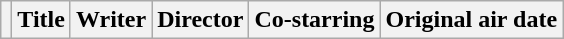<table class="wikitable">
<tr>
<th></th>
<th>Title</th>
<th>Writer</th>
<th>Director</th>
<th>Co-starring</th>
<th>Original air date<br>


</th>
</tr>
</table>
